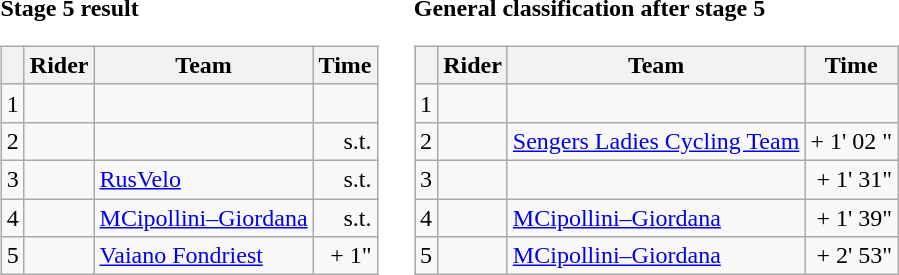<table>
<tr>
<td><strong>Stage 5 result</strong><br><table class="wikitable">
<tr>
<th></th>
<th>Rider</th>
<th>Team</th>
<th>Time</th>
</tr>
<tr>
<td>1</td>
<td></td>
<td></td>
<td align="right"></td>
</tr>
<tr>
<td>2</td>
<td></td>
<td></td>
<td align="right">s.t.</td>
</tr>
<tr>
<td>3</td>
<td></td>
<td><a href='#'>RusVelo</a></td>
<td align="right">s.t.</td>
</tr>
<tr>
<td>4</td>
<td></td>
<td><a href='#'>MCipollini–Giordana</a></td>
<td align="right">s.t.</td>
</tr>
<tr>
<td>5</td>
<td></td>
<td><a href='#'>Vaiano Fondriest</a></td>
<td align="right">+ 1"</td>
</tr>
</table>
</td>
<td></td>
<td><strong>General classification after stage 5</strong><br><table class="wikitable">
<tr>
<th></th>
<th>Rider</th>
<th>Team</th>
<th>Time</th>
</tr>
<tr>
<td>1</td>
<td></td>
<td></td>
<td align="right"></td>
</tr>
<tr>
<td>2</td>
<td></td>
<td><a href='#'>Sengers Ladies Cycling Team</a></td>
<td align="right">+ 1' 02 "</td>
</tr>
<tr>
<td>3</td>
<td></td>
<td></td>
<td align="right">+ 1' 31"</td>
</tr>
<tr>
<td>4</td>
<td></td>
<td><a href='#'>MCipollini–Giordana</a></td>
<td align="right">+ 1' 39"</td>
</tr>
<tr>
<td>5</td>
<td></td>
<td><a href='#'>MCipollini–Giordana</a></td>
<td align="right">+ 2' 53"</td>
</tr>
</table>
</td>
</tr>
</table>
